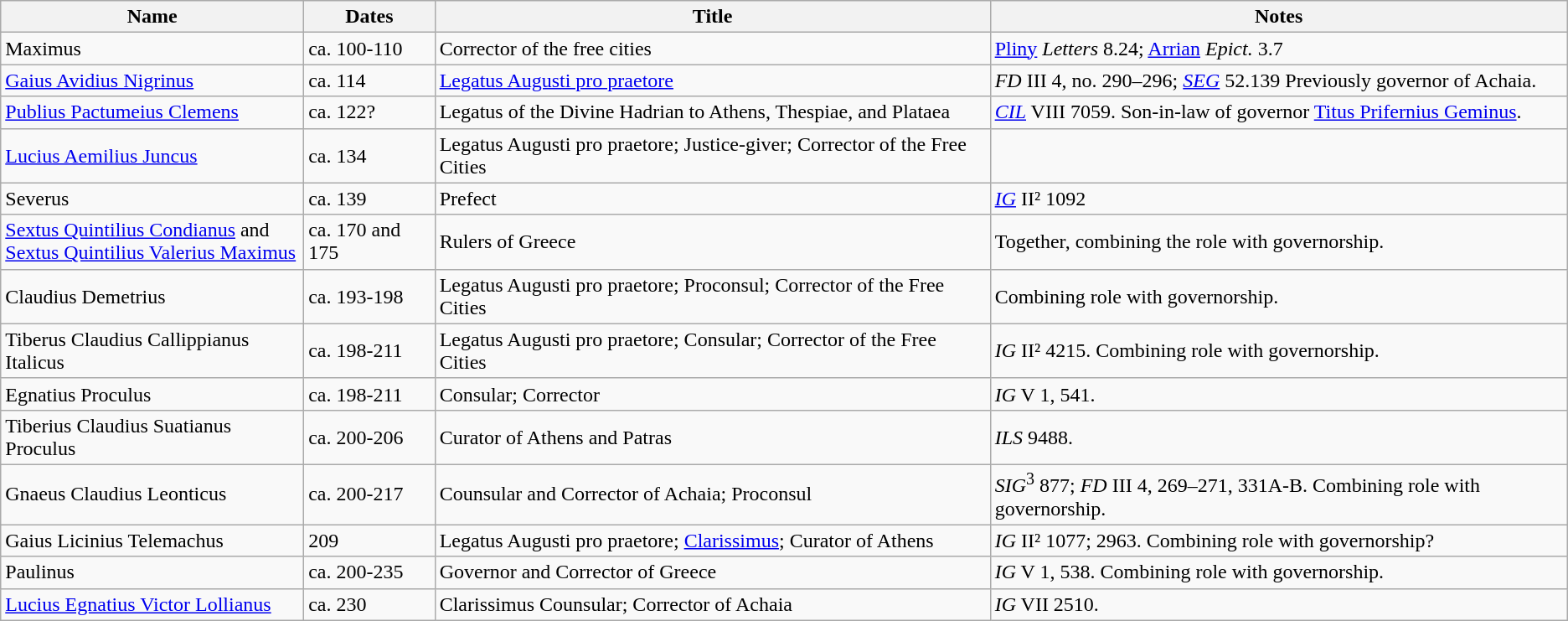<table class="wikitable">
<tr>
<th>Name</th>
<th>Dates</th>
<th>Title</th>
<th>Notes</th>
</tr>
<tr>
<td>Maximus</td>
<td>ca. 100-110</td>
<td>Corrector of the free cities</td>
<td><a href='#'>Pliny</a> <em>Letters</em> 8.24; <a href='#'>Arrian</a> <em>Epict.</em> 3.7</td>
</tr>
<tr>
<td><a href='#'>Gaius Avidius Nigrinus</a></td>
<td>ca. 114</td>
<td><a href='#'>Legatus Augusti pro praetore</a></td>
<td><em>FD</em> III 4, no. 290–296; <em><a href='#'>SEG</a></em> 52.139 Previously governor of Achaia.</td>
</tr>
<tr>
<td><a href='#'>Publius Pactumeius Clemens</a></td>
<td>ca. 122?</td>
<td>Legatus of the Divine Hadrian to Athens, Thespiae, and Plataea</td>
<td><em><a href='#'>CIL</a></em> VIII 7059. Son-in-law of governor <a href='#'>Titus Prifernius Geminus</a>.</td>
</tr>
<tr>
<td><a href='#'>Lucius Aemilius Juncus</a></td>
<td>ca. 134</td>
<td>Legatus Augusti pro praetore; Justice-giver; Corrector of the Free Cities</td>
<td></td>
</tr>
<tr>
<td>Severus</td>
<td>ca. 139</td>
<td>Prefect</td>
<td><em><a href='#'>IG</a></em> II² 1092</td>
</tr>
<tr>
<td><a href='#'>Sextus Quintilius Condianus</a> and<br><a href='#'>Sextus Quintilius Valerius Maximus</a></td>
<td>ca. 170 and 175</td>
<td>Rulers of Greece</td>
<td>Together, combining the role with governorship.</td>
</tr>
<tr>
<td>Claudius Demetrius</td>
<td>ca. 193-198</td>
<td>Legatus Augusti pro praetore; Proconsul; Corrector of the Free Cities</td>
<td>Combining role with governorship.</td>
</tr>
<tr>
<td>Tiberus Claudius Callippianus Italicus</td>
<td>ca. 198-211</td>
<td>Legatus Augusti pro praetore; Consular; Corrector of the Free Cities</td>
<td><em>IG</em>  II² 4215. Combining role with governorship.</td>
</tr>
<tr>
<td>Egnatius Proculus</td>
<td>ca. 198-211</td>
<td>Consular; Corrector</td>
<td><em>IG</em> V 1, 541.</td>
</tr>
<tr>
<td>Tiberius Claudius Suatianus Proculus</td>
<td>ca. 200-206</td>
<td>Curator of Athens and Patras</td>
<td><em>ILS</em> 9488.</td>
</tr>
<tr>
<td>Gnaeus Claudius Leonticus</td>
<td>ca. 200-217</td>
<td>Counsular and Corrector of Achaia; Proconsul</td>
<td><em>SIG</em><sup>3</sup> 877; <em>FD</em> III 4, 269–271, 331A-B. Combining role with governorship.</td>
</tr>
<tr>
<td>Gaius Licinius Telemachus</td>
<td>209</td>
<td>Legatus Augusti pro praetore; <a href='#'>Clarissimus</a>; Curator of Athens</td>
<td><em>IG</em>  II² 1077; 2963. Combining role with governorship?</td>
</tr>
<tr>
<td>Paulinus</td>
<td>ca. 200-235</td>
<td>Governor and Corrector of Greece</td>
<td><em>IG</em> V 1, 538. Combining role with governorship.</td>
</tr>
<tr>
<td><a href='#'>Lucius Egnatius Victor Lollianus</a></td>
<td>ca. 230</td>
<td>Clarissimus Counsular; Corrector of Achaia</td>
<td><em>IG</em> VII 2510.</td>
</tr>
</table>
